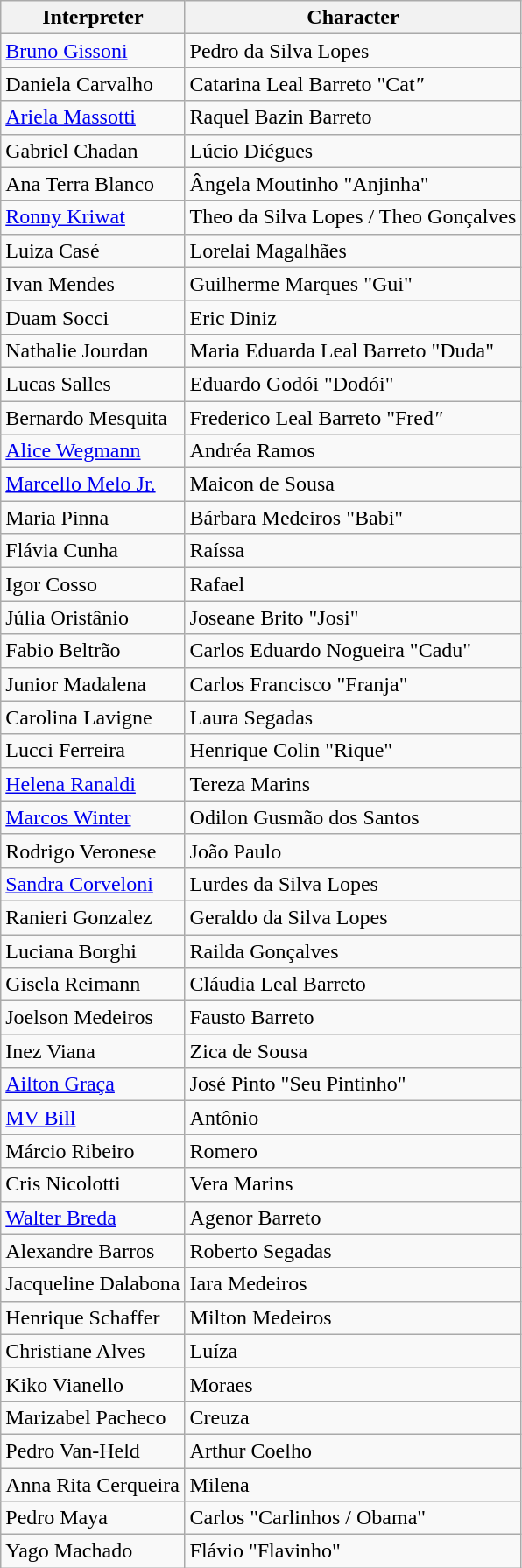<table class="wikitable">
<tr>
<th>Interpreter</th>
<th>Character</th>
</tr>
<tr>
<td><a href='#'>Bruno Gissoni</a></td>
<td>Pedro da Silva Lopes</td>
</tr>
<tr>
<td>Daniela Carvalho</td>
<td>Catarina Leal Barreto "Cat<em>"</em></td>
</tr>
<tr>
<td><a href='#'>Ariela Massotti</a></td>
<td>Raquel Bazin Barreto</td>
</tr>
<tr>
<td>Gabriel Chadan</td>
<td>Lúcio Diégues</td>
</tr>
<tr>
<td>Ana Terra Blanco</td>
<td>Ângela Moutinho "Anjinha"</td>
</tr>
<tr>
<td><a href='#'>Ronny Kriwat</a></td>
<td>Theo da Silva Lopes / Theo Gonçalves</td>
</tr>
<tr>
<td>Luiza Casé</td>
<td>Lorelai Magalhães</td>
</tr>
<tr>
<td>Ivan Mendes</td>
<td>Guilherme Marques "Gui"</td>
</tr>
<tr>
<td>Duam Socci</td>
<td>Eric Diniz</td>
</tr>
<tr>
<td>Nathalie Jourdan</td>
<td>Maria Eduarda Leal Barreto "Duda"</td>
</tr>
<tr>
<td>Lucas Salles</td>
<td>Eduardo Godói "Dodói"</td>
</tr>
<tr>
<td>Bernardo Mesquita</td>
<td>Frederico Leal Barreto "Fred<em>"</em></td>
</tr>
<tr>
<td><a href='#'>Alice Wegmann</a></td>
<td>Andréa Ramos</td>
</tr>
<tr>
<td><a href='#'>Marcello Melo Jr.</a></td>
<td>Maicon de Sousa</td>
</tr>
<tr>
<td>Maria Pinna</td>
<td>Bárbara Medeiros "Babi"</td>
</tr>
<tr>
<td>Flávia Cunha</td>
<td>Raíssa</td>
</tr>
<tr>
<td>Igor Cosso</td>
<td>Rafael</td>
</tr>
<tr>
<td>Júlia Oristânio</td>
<td>Joseane Brito "Josi"</td>
</tr>
<tr>
<td>Fabio Beltrão</td>
<td>Carlos Eduardo Nogueira "Cadu"</td>
</tr>
<tr>
<td>Junior Madalena</td>
<td>Carlos Francisco "Franja"</td>
</tr>
<tr>
<td>Carolina Lavigne</td>
<td>Laura Segadas</td>
</tr>
<tr>
<td>Lucci Ferreira</td>
<td>Henrique Colin "Rique"</td>
</tr>
<tr>
<td><a href='#'>Helena Ranaldi</a></td>
<td>Tereza Marins</td>
</tr>
<tr>
<td><a href='#'>Marcos Winter</a></td>
<td>Odilon Gusmão dos Santos</td>
</tr>
<tr>
<td>Rodrigo Veronese</td>
<td>João Paulo</td>
</tr>
<tr>
<td><a href='#'>Sandra Corveloni</a></td>
<td>Lurdes da Silva Lopes</td>
</tr>
<tr>
<td>Ranieri Gonzalez</td>
<td>Geraldo da Silva Lopes</td>
</tr>
<tr>
<td>Luciana Borghi</td>
<td>Railda Gonçalves</td>
</tr>
<tr>
<td>Gisela Reimann</td>
<td>Cláudia Leal Barreto</td>
</tr>
<tr>
<td>Joelson Medeiros</td>
<td>Fausto Barreto</td>
</tr>
<tr>
<td>Inez Viana</td>
<td>Zica de Sousa</td>
</tr>
<tr>
<td><a href='#'>Ailton Graça</a></td>
<td>José Pinto "Seu Pintinho"</td>
</tr>
<tr>
<td><a href='#'>MV Bill</a></td>
<td>Antônio</td>
</tr>
<tr>
<td>Márcio Ribeiro</td>
<td>Romero</td>
</tr>
<tr>
<td>Cris Nicolotti</td>
<td>Vera Marins</td>
</tr>
<tr>
<td><a href='#'>Walter Breda</a></td>
<td>Agenor Barreto</td>
</tr>
<tr>
<td>Alexandre Barros</td>
<td>Roberto Segadas</td>
</tr>
<tr>
<td>Jacqueline Dalabona</td>
<td>Iara Medeiros</td>
</tr>
<tr>
<td>Henrique Schaffer</td>
<td>Milton Medeiros</td>
</tr>
<tr>
<td>Christiane Alves</td>
<td>Luíza</td>
</tr>
<tr>
<td>Kiko Vianello</td>
<td>Moraes</td>
</tr>
<tr>
<td>Marizabel Pacheco</td>
<td>Creuza</td>
</tr>
<tr>
<td>Pedro Van-Held</td>
<td>Arthur Coelho</td>
</tr>
<tr>
<td>Anna Rita Cerqueira</td>
<td>Milena</td>
</tr>
<tr>
<td>Pedro Maya</td>
<td>Carlos "Carlinhos / Obama"</td>
</tr>
<tr>
<td>Yago Machado</td>
<td>Flávio "Flavinho"</td>
</tr>
</table>
